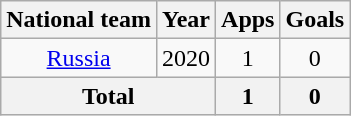<table class=wikitable style=text-align:center>
<tr>
<th>National team</th>
<th>Year</th>
<th>Apps</th>
<th>Goals</th>
</tr>
<tr>
<td><a href='#'>Russia</a></td>
<td>2020</td>
<td>1</td>
<td>0</td>
</tr>
<tr>
<th colspan=2>Total</th>
<th>1</th>
<th>0</th>
</tr>
</table>
